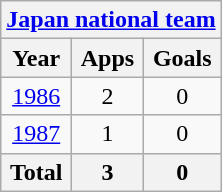<table class="wikitable" style="text-align:center">
<tr>
<th colspan=3><a href='#'>Japan national team</a></th>
</tr>
<tr>
<th>Year</th>
<th>Apps</th>
<th>Goals</th>
</tr>
<tr>
<td><a href='#'>1986</a></td>
<td>2</td>
<td>0</td>
</tr>
<tr>
<td><a href='#'>1987</a></td>
<td>1</td>
<td>0</td>
</tr>
<tr>
<th>Total</th>
<th>3</th>
<th>0</th>
</tr>
</table>
